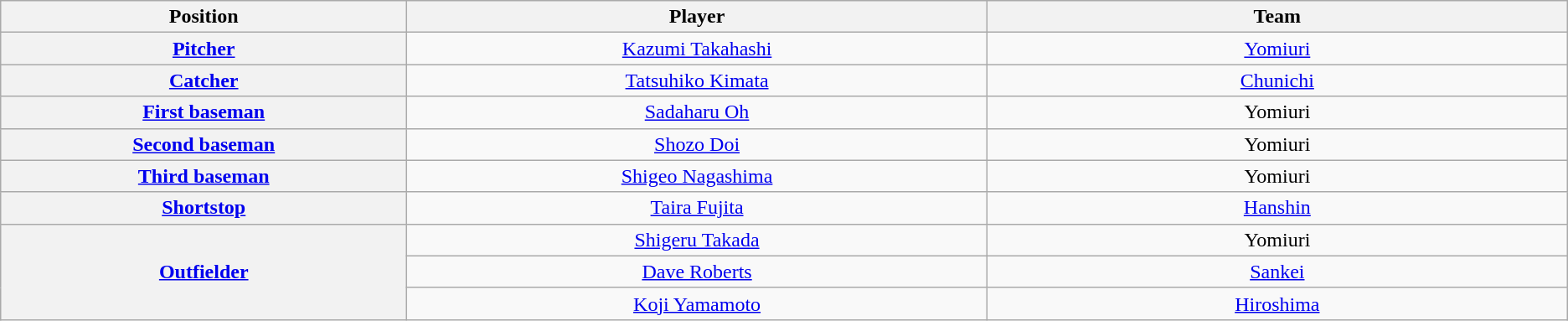<table class="wikitable" style="text-align:center;">
<tr>
<th scope="col" width="7%">Position</th>
<th scope="col" width="10%">Player</th>
<th scope="col" width="10%">Team</th>
</tr>
<tr>
<th scope="row" style="text-align:center;"><a href='#'>Pitcher</a></th>
<td><a href='#'>Kazumi Takahashi</a></td>
<td><a href='#'>Yomiuri</a></td>
</tr>
<tr>
<th scope="row" style="text-align:center;"><a href='#'>Catcher</a></th>
<td><a href='#'>Tatsuhiko Kimata</a></td>
<td><a href='#'>Chunichi</a></td>
</tr>
<tr>
<th scope="row" style="text-align:center;"><a href='#'>First baseman</a></th>
<td><a href='#'>Sadaharu Oh</a></td>
<td>Yomiuri</td>
</tr>
<tr>
<th scope="row" style="text-align:center;"><a href='#'>Second baseman</a></th>
<td><a href='#'>Shozo Doi</a></td>
<td>Yomiuri</td>
</tr>
<tr>
<th scope="row" style="text-align:center;"><a href='#'>Third baseman</a></th>
<td><a href='#'>Shigeo Nagashima</a></td>
<td>Yomiuri</td>
</tr>
<tr>
<th scope="row" style="text-align:center;"><a href='#'>Shortstop</a></th>
<td><a href='#'>Taira Fujita</a></td>
<td><a href='#'>Hanshin</a></td>
</tr>
<tr>
<th scope="row" style="text-align:center;" rowspan=3><a href='#'>Outfielder</a></th>
<td><a href='#'>Shigeru Takada</a></td>
<td>Yomiuri</td>
</tr>
<tr>
<td><a href='#'>Dave Roberts</a></td>
<td><a href='#'>Sankei</a></td>
</tr>
<tr>
<td><a href='#'>Koji Yamamoto</a></td>
<td><a href='#'>Hiroshima</a></td>
</tr>
</table>
